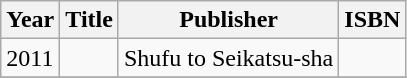<table class="wikitable">
<tr>
<th>Year</th>
<th>Title</th>
<th>Publisher</th>
<th>ISBN</th>
</tr>
<tr>
<td>2011</td>
<td></td>
<td>Shufu to Seikatsu-sha</td>
<td></td>
</tr>
<tr>
</tr>
</table>
